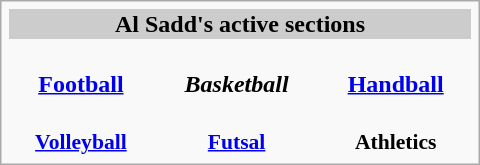<table class="infobox" style="width: 20em; font-size: 95%em;">
<tr bgcolor="#cccccc" style="text-align: center">
<th colspan="3">Al Sadd's active sections</th>
</tr>
<tr style="text-align: center">
<td><br><strong><a href='#'>Football</a></strong></td>
<td><br><strong><em>Basketball</em></strong></td>
<td><br><strong><a href='#'>Handball</a></strong></td>
</tr>
<tr style="font-size: 90%; text-align: center">
<td><br><strong><a href='#'>Volleyball</a></strong></td>
<td><br><strong><a href='#'>Futsal</a></strong></td>
<td><br><strong>Athletics</strong></td>
</tr>
</table>
